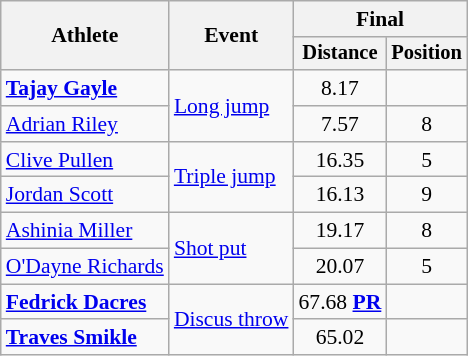<table class=wikitable style="font-size:90%">
<tr>
<th rowspan="2">Athlete</th>
<th rowspan="2">Event</th>
<th colspan="2">Final</th>
</tr>
<tr style="font-size:95%">
<th>Distance</th>
<th>Position</th>
</tr>
<tr align=center>
<td align=left><strong><a href='#'>Tajay Gayle</a></strong></td>
<td align=left rowspan=2><a href='#'>Long jump</a></td>
<td>8.17</td>
<td></td>
</tr>
<tr align=center>
<td align=left><a href='#'>Adrian Riley</a></td>
<td>7.57</td>
<td>8</td>
</tr>
<tr align=center>
<td align=left><a href='#'>Clive Pullen</a></td>
<td align=left rowspan=2><a href='#'>Triple jump</a></td>
<td>16.35</td>
<td>5</td>
</tr>
<tr align=center>
<td align=left><a href='#'>Jordan Scott</a></td>
<td>16.13</td>
<td>9</td>
</tr>
<tr align=center>
<td align=left><a href='#'>Ashinia Miller</a></td>
<td align=left rowspan=2><a href='#'>Shot put</a></td>
<td>19.17</td>
<td>8</td>
</tr>
<tr align=center>
<td align=left><a href='#'>O'Dayne Richards</a></td>
<td>20.07</td>
<td>5</td>
</tr>
<tr align=center>
<td align=left><strong><a href='#'>Fedrick Dacres</a></strong></td>
<td align=left rowspan=2><a href='#'>Discus throw</a></td>
<td>67.68 <strong><a href='#'>PR</a></strong></td>
<td></td>
</tr>
<tr align=center>
<td align=left><strong><a href='#'>Traves Smikle</a></strong></td>
<td>65.02</td>
<td></td>
</tr>
</table>
